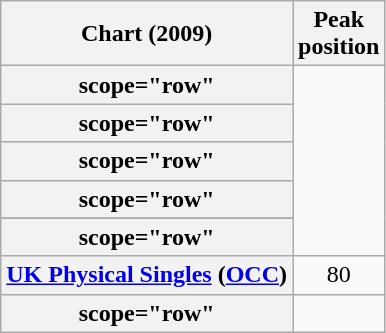<table class="wikitable sortable plainrowheaders" style="text-align:center">
<tr>
<th scope="col">Chart (2009)</th>
<th scope="col">Peak<br>position</th>
</tr>
<tr>
<th>scope="row" </th>
</tr>
<tr>
<th>scope="row" </th>
</tr>
<tr>
<th>scope="row" </th>
</tr>
<tr>
<th>scope="row" </th>
</tr>
<tr>
</tr>
<tr>
<th>scope="row" </th>
</tr>
<tr>
<th scope="row"><a href='#'>UK Physical Singles</a> (<a href='#'>OCC</a>)</th>
<td>80</td>
</tr>
<tr>
<th>scope="row" </th>
</tr>
</table>
